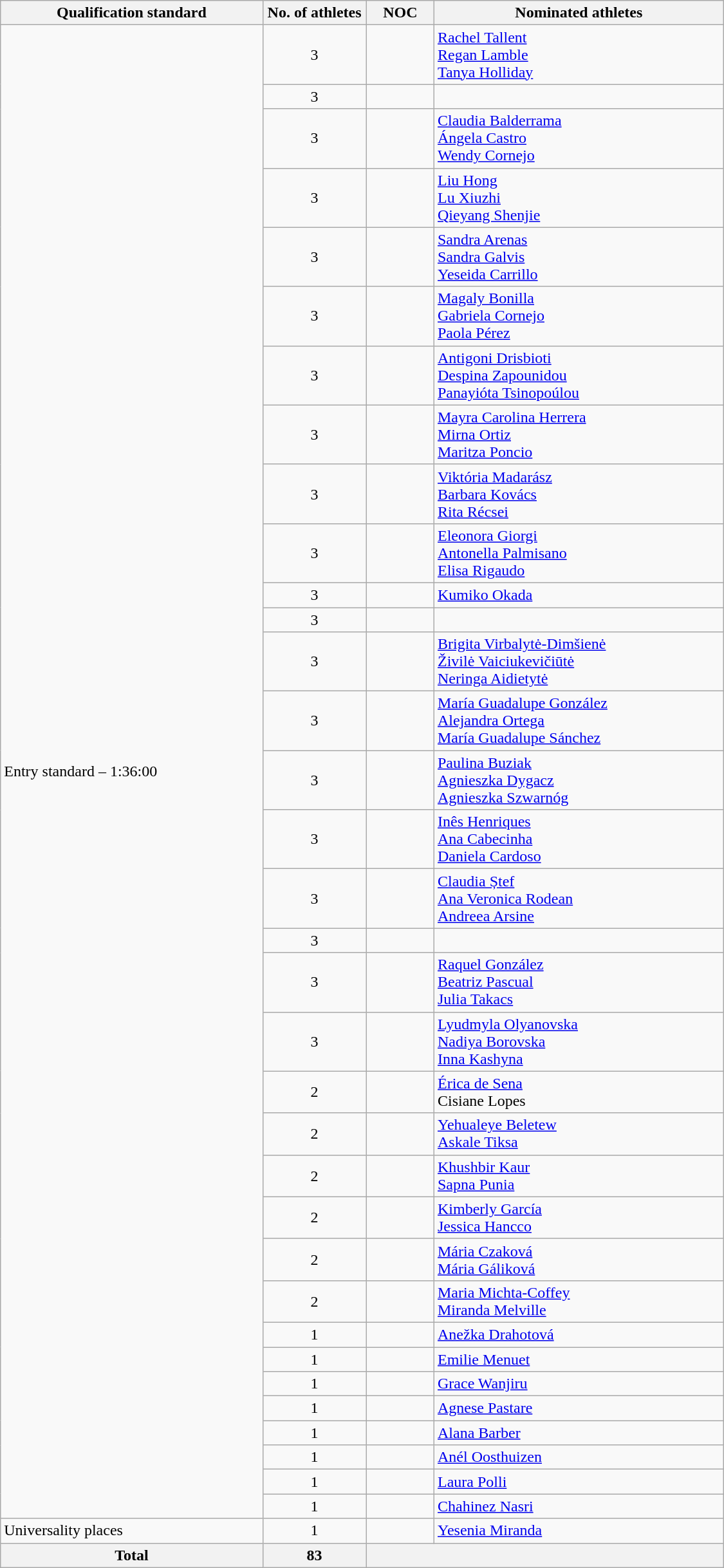<table class="wikitable"  style="text-align:left; width:750px;">
<tr>
<th>Qualification standard</th>
<th width=100>No. of athletes</th>
<th>NOC</th>
<th>Nominated athletes</th>
</tr>
<tr>
<td rowspan=34>Entry standard – 1:36:00</td>
<td style="text-align:center;">3</td>
<td></td>
<td><a href='#'>Rachel Tallent</a><br><a href='#'>Regan Lamble</a><br><a href='#'>Tanya Holliday</a></td>
</tr>
<tr>
<td style="text-align:center;">3</td>
<td></td>
<td></td>
</tr>
<tr>
<td style="text-align:center;">3</td>
<td></td>
<td><a href='#'>Claudia Balderrama</a><br><a href='#'>Ángela Castro</a><br><a href='#'>Wendy Cornejo</a></td>
</tr>
<tr>
<td style="text-align:center;">3</td>
<td></td>
<td><a href='#'>Liu Hong</a><br><a href='#'>Lu Xiuzhi</a><br><a href='#'>Qieyang Shenjie</a></td>
</tr>
<tr>
<td style="text-align:center;">3</td>
<td></td>
<td><a href='#'>Sandra Arenas</a><br><a href='#'>Sandra Galvis</a><br><a href='#'>Yeseida Carrillo</a></td>
</tr>
<tr>
<td style="text-align:center;">3</td>
<td></td>
<td><a href='#'>Magaly Bonilla</a><br><a href='#'>Gabriela Cornejo</a><br><a href='#'>Paola Pérez</a></td>
</tr>
<tr>
<td style="text-align:center;">3</td>
<td></td>
<td><a href='#'>Antigoni Drisbioti</a><br><a href='#'>Despina Zapounidou</a><br><a href='#'>Panayióta Tsinopoúlou</a></td>
</tr>
<tr>
<td style="text-align:center;">3</td>
<td></td>
<td><a href='#'>Mayra Carolina Herrera</a><br><a href='#'>Mirna Ortiz</a><br><a href='#'>Maritza Poncio</a></td>
</tr>
<tr>
<td style="text-align:center;">3</td>
<td></td>
<td><a href='#'>Viktória Madarász</a><br><a href='#'>Barbara Kovács</a><br><a href='#'>Rita Récsei</a></td>
</tr>
<tr>
<td style="text-align:center;">3</td>
<td></td>
<td><a href='#'>Eleonora Giorgi</a><br><a href='#'>Antonella Palmisano</a><br><a href='#'>Elisa Rigaudo</a></td>
</tr>
<tr>
<td style="text-align:center;">3</td>
<td></td>
<td><a href='#'>Kumiko Okada</a></td>
</tr>
<tr>
<td style="text-align:center;">3</td>
<td></td>
<td></td>
</tr>
<tr>
<td style="text-align:center;">3</td>
<td></td>
<td><a href='#'>Brigita Virbalytė-Dimšienė</a><br><a href='#'>Živilė Vaiciukevičiūtė</a><br><a href='#'>Neringa Aidietytė</a></td>
</tr>
<tr>
<td style="text-align:center;">3</td>
<td></td>
<td><a href='#'>María Guadalupe González</a><br><a href='#'>Alejandra Ortega</a><br><a href='#'>María Guadalupe Sánchez</a></td>
</tr>
<tr>
<td style="text-align:center;">3</td>
<td></td>
<td><a href='#'>Paulina Buziak</a><br><a href='#'>Agnieszka Dygacz</a><br><a href='#'>Agnieszka Szwarnóg</a></td>
</tr>
<tr>
<td style="text-align:center;">3</td>
<td></td>
<td><a href='#'>Inês Henriques</a><br><a href='#'>Ana Cabecinha</a><br><a href='#'>Daniela Cardoso</a></td>
</tr>
<tr>
<td style="text-align:center;">3</td>
<td></td>
<td><a href='#'>Claudia Ștef</a><br><a href='#'>Ana Veronica Rodean</a><br><a href='#'>Andreea Arsine</a></td>
</tr>
<tr>
<td style="text-align:center;">3</td>
<td></td>
<td></td>
</tr>
<tr>
<td style="text-align:center;">3</td>
<td></td>
<td><a href='#'>Raquel González</a><br><a href='#'>Beatriz Pascual</a><br><a href='#'>Julia Takacs</a></td>
</tr>
<tr>
<td style="text-align:center;">3</td>
<td></td>
<td><a href='#'>Lyudmyla Olyanovska</a><br><a href='#'>Nadiya Borovska</a><br><a href='#'>Inna Kashyna</a></td>
</tr>
<tr>
<td style="text-align:center;">2</td>
<td></td>
<td><a href='#'>Érica de Sena</a><br>Cisiane Lopes</td>
</tr>
<tr>
<td style="text-align:center;">2</td>
<td></td>
<td><a href='#'>Yehualeye Beletew</a><br><a href='#'>Askale Tiksa</a></td>
</tr>
<tr>
<td style="text-align:center;">2</td>
<td></td>
<td><a href='#'>Khushbir Kaur</a><br><a href='#'>Sapna Punia</a></td>
</tr>
<tr>
<td style="text-align:center;">2</td>
<td></td>
<td><a href='#'>Kimberly García</a><br><a href='#'>Jessica Hancco</a></td>
</tr>
<tr>
<td style="text-align:center;">2</td>
<td></td>
<td><a href='#'>Mária Czaková</a><br><a href='#'>Mária Gáliková</a></td>
</tr>
<tr>
<td style="text-align:center;">2</td>
<td></td>
<td><a href='#'>Maria Michta-Coffey</a><br><a href='#'>Miranda Melville</a></td>
</tr>
<tr>
<td style="text-align:center;">1</td>
<td></td>
<td><a href='#'>Anežka Drahotová</a></td>
</tr>
<tr>
<td style="text-align:center;">1</td>
<td></td>
<td><a href='#'>Emilie Menuet</a></td>
</tr>
<tr>
<td style="text-align:center;">1</td>
<td></td>
<td><a href='#'>Grace Wanjiru</a></td>
</tr>
<tr>
<td style="text-align:center;">1</td>
<td></td>
<td><a href='#'>Agnese Pastare</a></td>
</tr>
<tr>
<td style="text-align:center;">1</td>
<td></td>
<td><a href='#'>Alana Barber</a></td>
</tr>
<tr>
<td style="text-align:center;">1</td>
<td></td>
<td><a href='#'>Anél Oosthuizen</a></td>
</tr>
<tr>
<td style="text-align:center;">1</td>
<td></td>
<td><a href='#'>Laura Polli</a></td>
</tr>
<tr>
<td style="text-align:center;">1</td>
<td></td>
<td><a href='#'>Chahinez Nasri</a></td>
</tr>
<tr>
<td>Universality places</td>
<td style="text-align:center;">1</td>
<td></td>
<td><a href='#'>Yesenia Miranda</a></td>
</tr>
<tr>
<th>Total</th>
<th>83</th>
<th colspan=2></th>
</tr>
</table>
